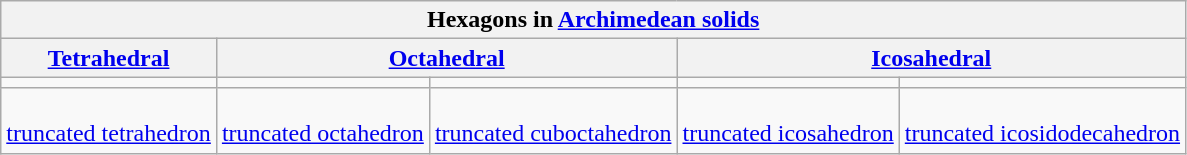<table class="wikitable collapsible collapsed" style="text-align:center;">
<tr>
<th colspan=12>Hexagons in <a href='#'>Archimedean solids</a></th>
</tr>
<tr>
<th><a href='#'>Tetrahedral</a></th>
<th colspan=2><a href='#'>Octahedral</a></th>
<th colspan=2><a href='#'>Icosahedral</a></th>
</tr>
<tr>
<td></td>
<td></td>
<td></td>
<td></td>
<td></td>
</tr>
<tr valign=top>
<td><br><a href='#'>truncated tetrahedron</a></td>
<td><br><a href='#'>truncated octahedron</a></td>
<td><br><a href='#'>truncated cuboctahedron</a></td>
<td><br><a href='#'>truncated icosahedron</a></td>
<td><br><a href='#'>truncated icosidodecahedron</a></td>
</tr>
</table>
